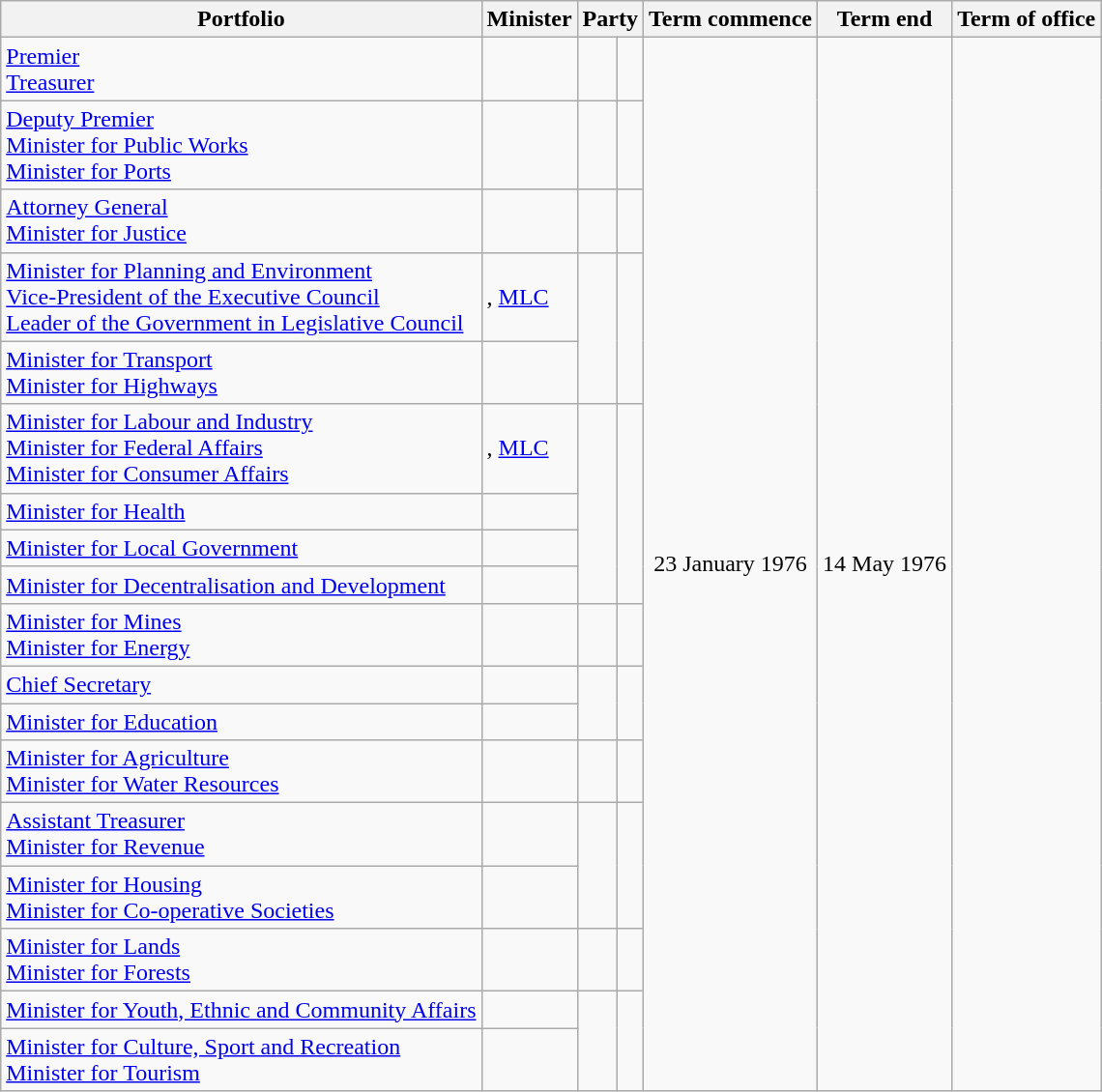<table class="wikitable sortable">
<tr>
<th>Portfolio</th>
<th>Minister</th>
<th colspan="2">Party</th>
<th>Term commence</th>
<th>Term end</th>
<th>Term of office</th>
</tr>
<tr>
<td><a href='#'>Premier</a><br><a href='#'>Treasurer</a></td>
<td></td>
<td> </td>
<td></td>
<td rowspan=18 align=center>23 January 1976</td>
<td rowspan=18 align=center>14 May 1976</td>
<td rowspan=18 align=center></td>
</tr>
<tr>
<td><a href='#'>Deputy Premier</a><br><a href='#'>Minister for Public Works</a><br><a href='#'>Minister for Ports</a></td>
<td></td>
<td> </td>
<td></td>
</tr>
<tr>
<td><a href='#'>Attorney General</a><br><a href='#'>Minister for Justice</a></td>
<td></td>
<td> </td>
<td></td>
</tr>
<tr>
<td><a href='#'>Minister for Planning and Environment</a><br><a href='#'>Vice-President of the Executive Council</a><br><a href='#'>Leader of the Government in Legislative Council</a></td>
<td>, <a href='#'>MLC</a></td>
<td rowspan=2 > </td>
<td rowspan=2></td>
</tr>
<tr>
<td><a href='#'>Minister for Transport</a><br><a href='#'>Minister for Highways</a></td>
<td></td>
</tr>
<tr>
<td><a href='#'>Minister for Labour and Industry</a><br><a href='#'>Minister for Federal Affairs</a><br><a href='#'>Minister for Consumer Affairs</a></td>
<td>, <a href='#'>MLC</a></td>
<td rowspan=4 > </td>
<td rowspan=4></td>
</tr>
<tr>
<td><a href='#'>Minister for Health</a></td>
<td></td>
</tr>
<tr>
<td><a href='#'>Minister for Local Government</a></td>
<td></td>
</tr>
<tr>
<td><a href='#'>Minister for Decentralisation and Development</a></td>
<td></td>
</tr>
<tr>
<td><a href='#'>Minister for Mines</a><br><a href='#'>Minister for Energy</a></td>
<td></td>
<td> </td>
<td></td>
</tr>
<tr>
<td><a href='#'>Chief Secretary</a></td>
<td></td>
<td rowspan=2 > </td>
<td rowspan=2></td>
</tr>
<tr>
<td><a href='#'>Minister for Education</a></td>
<td></td>
</tr>
<tr>
<td><a href='#'>Minister for Agriculture</a><br><a href='#'>Minister for Water Resources</a></td>
<td></td>
<td> </td>
<td></td>
</tr>
<tr>
<td><a href='#'>Assistant Treasurer</a><br><a href='#'>Minister for Revenue</a></td>
<td></td>
<td rowspan=2 > </td>
<td rowspan=2></td>
</tr>
<tr>
<td><a href='#'>Minister for Housing</a><br><a href='#'>Minister for Co-operative Societies</a></td>
<td></td>
</tr>
<tr>
<td><a href='#'>Minister for Lands</a><br><a href='#'>Minister for Forests</a></td>
<td></td>
<td> </td>
<td></td>
</tr>
<tr>
<td><a href='#'>Minister for Youth, Ethnic and Community Affairs</a></td>
<td></td>
<td rowspan=2 > </td>
<td rowspan=2></td>
</tr>
<tr>
<td><a href='#'>Minister for Culture, Sport and Recreation</a><br><a href='#'>Minister for Tourism</a></td>
<td></td>
</tr>
</table>
